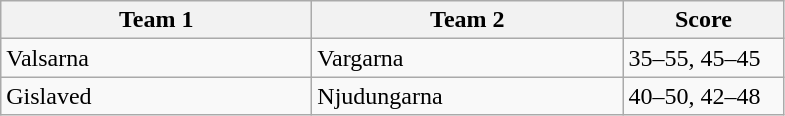<table class="wikitable" style="font-size: 100%">
<tr>
<th width=200>Team 1</th>
<th width=200>Team 2</th>
<th width=100>Score</th>
</tr>
<tr>
<td>Valsarna</td>
<td>Vargarna</td>
<td>35–55, 45–45</td>
</tr>
<tr>
<td>Gislaved</td>
<td>Njudungarna</td>
<td>40–50, 42–48</td>
</tr>
</table>
